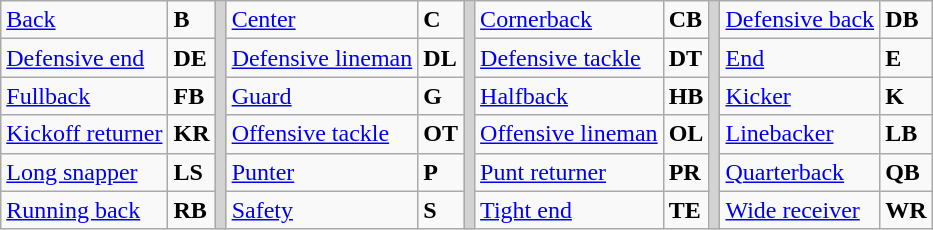<table class="wikitable">
<tr>
<td><a href='#'>Back</a></td>
<td><strong>B</strong></td>
<td rowSpan="6" style="background-color:lightgrey;"></td>
<td><a href='#'>Center</a></td>
<td><strong>C</strong></td>
<td rowSpan="6" style="background-color:lightgrey;"></td>
<td><a href='#'>Cornerback</a></td>
<td><strong>CB</strong></td>
<td rowSpan="6" style="background-color:lightgrey;"></td>
<td><a href='#'>Defensive back</a></td>
<td><strong>DB</strong></td>
</tr>
<tr>
<td><a href='#'>Defensive end</a></td>
<td><strong>DE</strong></td>
<td><a href='#'>Defensive lineman</a></td>
<td><strong>DL</strong></td>
<td><a href='#'>Defensive tackle</a></td>
<td><strong>DT</strong></td>
<td><a href='#'>End</a></td>
<td><strong>E</strong></td>
</tr>
<tr>
<td><a href='#'>Fullback</a></td>
<td><strong>FB</strong></td>
<td><a href='#'>Guard</a></td>
<td><strong>G</strong></td>
<td><a href='#'>Halfback</a></td>
<td><strong>HB</strong></td>
<td><a href='#'>Kicker</a></td>
<td><strong>K</strong></td>
</tr>
<tr>
<td><a href='#'>Kickoff returner</a></td>
<td><strong>KR</strong></td>
<td><a href='#'>Offensive tackle</a></td>
<td><strong>OT</strong></td>
<td><a href='#'>Offensive lineman</a></td>
<td><strong>OL</strong></td>
<td><a href='#'>Linebacker</a></td>
<td><strong>LB</strong></td>
</tr>
<tr>
<td><a href='#'>Long snapper</a></td>
<td><strong>LS</strong></td>
<td><a href='#'>Punter</a></td>
<td><strong>P</strong></td>
<td><a href='#'>Punt returner</a></td>
<td><strong>PR</strong></td>
<td><a href='#'>Quarterback</a></td>
<td><strong>QB</strong></td>
</tr>
<tr>
<td><a href='#'>Running back</a></td>
<td><strong>RB</strong></td>
<td><a href='#'>Safety</a></td>
<td><strong>S</strong></td>
<td><a href='#'>Tight end</a></td>
<td><strong>TE</strong></td>
<td><a href='#'>Wide receiver</a></td>
<td><strong>WR</strong></td>
</tr>
</table>
